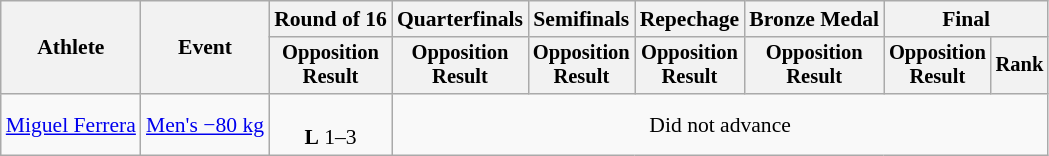<table class="wikitable" style="font-size:90%">
<tr>
<th rowspan="2">Athlete</th>
<th rowspan="2">Event</th>
<th>Round of 16</th>
<th>Quarterfinals</th>
<th>Semifinals</th>
<th>Repechage</th>
<th>Bronze Medal</th>
<th colspan=2>Final</th>
</tr>
<tr style="font-size:95%">
<th>Opposition<br>Result</th>
<th>Opposition<br>Result</th>
<th>Opposition<br>Result</th>
<th>Opposition<br>Result</th>
<th>Opposition<br>Result</th>
<th>Opposition<br>Result</th>
<th>Rank</th>
</tr>
<tr align=center>
<td align=left><a href='#'>Miguel Ferrera</a></td>
<td align=left><a href='#'>Men's −80 kg</a></td>
<td><br><strong>L</strong> 1–3</td>
<td colspan=6>Did not advance</td>
</tr>
</table>
